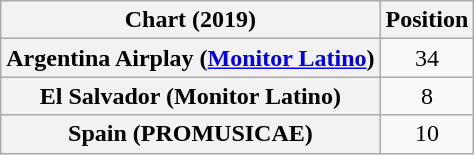<table class="wikitable sortable plainrowheaders" style="text-align:center">
<tr>
<th scope="col">Chart (2019)</th>
<th scope="col">Position</th>
</tr>
<tr>
<th scope="row">Argentina Airplay (<a href='#'>Monitor Latino</a>)</th>
<td>34</td>
</tr>
<tr>
<th scope="row">El Salvador (Monitor Latino)</th>
<td>8</td>
</tr>
<tr>
<th scope="row">Spain (PROMUSICAE)</th>
<td>10</td>
</tr>
</table>
